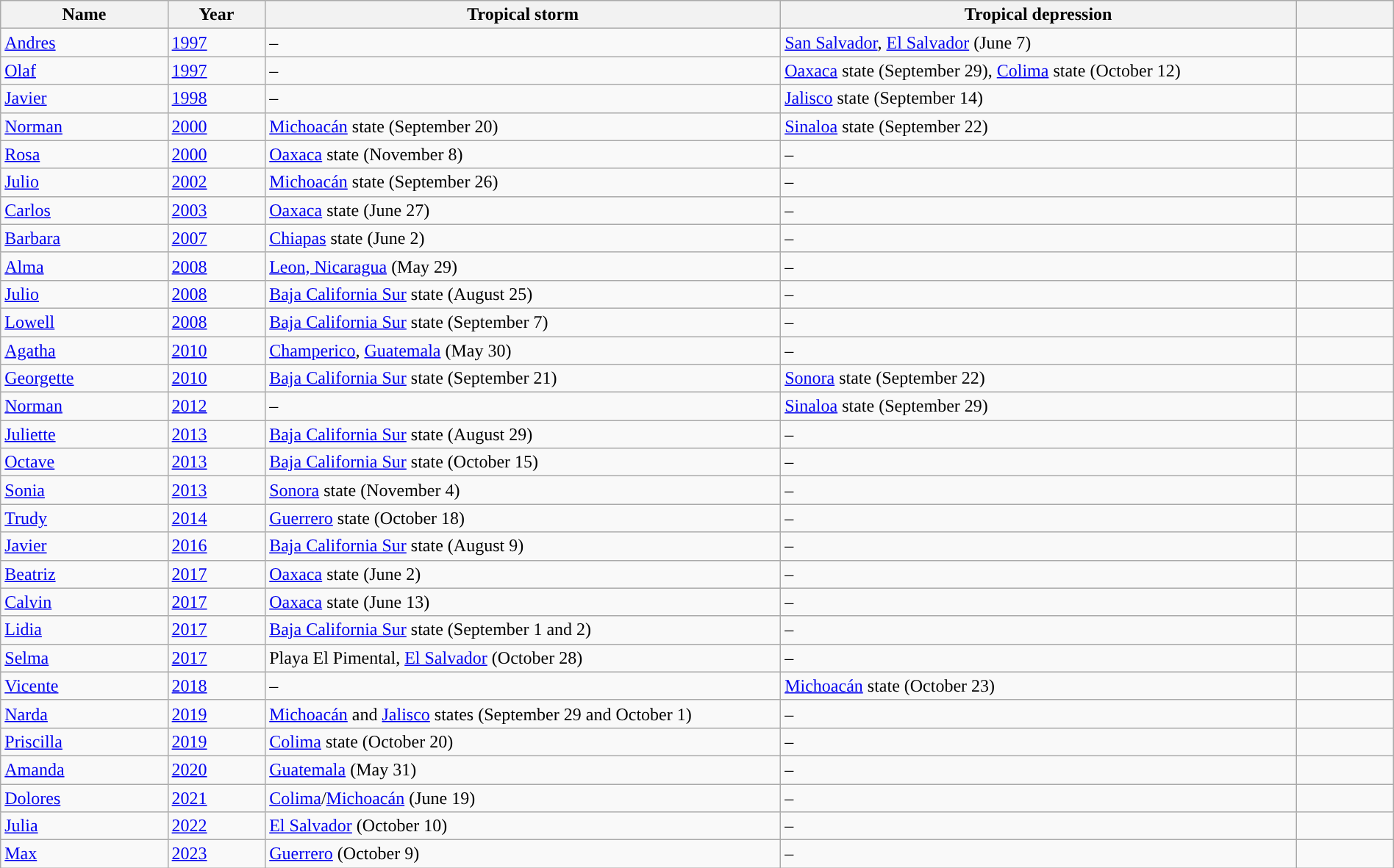<table class="wikitable sortable" width="100%">
<tr>
<th scope="col" width="12%">Name</th>
<th scope="col" width="7%">Year</th>
<th scope="col" width="37%" style="background: #">Tropical storm</th>
<th scope="col" width="37%" style="background: #">Tropical depression</th>
<th scope="col" width="7%" class="unsortable"></th>
</tr>
<tr>
<td><a href='#'>Andres</a></td>
<td><a href='#'>1997</a></td>
<td>–</td>
<td><a href='#'>San Salvador</a>, <a href='#'>El Salvador</a> (June 7)</td>
<td></td>
</tr>
<tr>
<td><a href='#'>Olaf</a></td>
<td><a href='#'>1997</a></td>
<td>–</td>
<td><a href='#'>Oaxaca</a> state (September 29), <a href='#'>Colima</a> state (October 12)</td>
<td></td>
</tr>
<tr>
<td><a href='#'>Javier</a></td>
<td><a href='#'>1998</a></td>
<td>–</td>
<td><a href='#'>Jalisco</a> state (September 14)</td>
<td></td>
</tr>
<tr>
<td><a href='#'>Norman</a></td>
<td><a href='#'>2000</a></td>
<td><a href='#'>Michoacán</a> state (September 20)</td>
<td><a href='#'>Sinaloa</a> state (September 22)</td>
<td></td>
</tr>
<tr>
<td><a href='#'>Rosa</a></td>
<td><a href='#'>2000</a></td>
<td><a href='#'>Oaxaca</a> state (November 8)</td>
<td>–</td>
<td></td>
</tr>
<tr>
<td><a href='#'>Julio</a></td>
<td><a href='#'>2002</a></td>
<td><a href='#'>Michoacán</a> state (September 26)</td>
<td>–</td>
<td></td>
</tr>
<tr>
<td><a href='#'>Carlos</a></td>
<td><a href='#'>2003</a></td>
<td><a href='#'>Oaxaca</a> state (June 27)</td>
<td>–</td>
<td></td>
</tr>
<tr>
<td><a href='#'>Barbara</a></td>
<td><a href='#'>2007</a></td>
<td><a href='#'>Chiapas</a> state (June 2)</td>
<td>–</td>
<td></td>
</tr>
<tr>
<td><a href='#'>Alma</a></td>
<td><a href='#'>2008</a></td>
<td><a href='#'>Leon, Nicaragua</a> (May 29)</td>
<td>–</td>
<td></td>
</tr>
<tr>
<td><a href='#'>Julio</a></td>
<td><a href='#'>2008</a></td>
<td><a href='#'>Baja California Sur</a> state (August 25)</td>
<td>–</td>
<td></td>
</tr>
<tr>
<td><a href='#'>Lowell</a></td>
<td><a href='#'>2008</a></td>
<td><a href='#'>Baja California Sur</a> state (September 7)</td>
<td>–</td>
<td></td>
</tr>
<tr>
<td><a href='#'>Agatha</a></td>
<td><a href='#'>2010</a></td>
<td><a href='#'>Champerico</a>, <a href='#'>Guatemala</a> (May 30)</td>
<td>–</td>
<td></td>
</tr>
<tr>
<td><a href='#'>Georgette</a></td>
<td><a href='#'>2010</a></td>
<td><a href='#'>Baja California Sur</a> state (September 21)</td>
<td><a href='#'>Sonora</a> state (September 22)</td>
<td></td>
</tr>
<tr>
<td><a href='#'>Norman</a></td>
<td><a href='#'>2012</a></td>
<td>–</td>
<td><a href='#'>Sinaloa</a> state (September 29)</td>
<td></td>
</tr>
<tr>
<td><a href='#'>Juliette</a></td>
<td><a href='#'>2013</a></td>
<td><a href='#'>Baja California Sur</a> state (August 29)</td>
<td>–</td>
<td></td>
</tr>
<tr>
<td><a href='#'>Octave</a></td>
<td><a href='#'>2013</a></td>
<td><a href='#'>Baja California Sur</a> state (October 15)</td>
<td>–</td>
<td></td>
</tr>
<tr>
<td><a href='#'>Sonia</a></td>
<td><a href='#'>2013</a></td>
<td><a href='#'>Sonora</a> state (November 4)</td>
<td>–</td>
<td></td>
</tr>
<tr>
<td><a href='#'>Trudy</a></td>
<td><a href='#'>2014</a></td>
<td><a href='#'>Guerrero</a> state (October 18)</td>
<td>–</td>
<td></td>
</tr>
<tr>
<td><a href='#'>Javier</a></td>
<td><a href='#'>2016</a></td>
<td><a href='#'>Baja California Sur</a> state (August 9)</td>
<td>–</td>
<td></td>
</tr>
<tr>
<td><a href='#'>Beatriz</a></td>
<td><a href='#'>2017</a></td>
<td><a href='#'>Oaxaca</a> state (June 2)</td>
<td>–</td>
<td></td>
</tr>
<tr>
<td><a href='#'>Calvin</a></td>
<td><a href='#'>2017</a></td>
<td><a href='#'>Oaxaca</a> state (June 13)</td>
<td>–</td>
<td></td>
</tr>
<tr>
<td><a href='#'>Lidia</a></td>
<td><a href='#'>2017</a></td>
<td><a href='#'>Baja California Sur</a> state (September 1 and 2)</td>
<td>–</td>
<td></td>
</tr>
<tr>
<td><a href='#'>Selma</a></td>
<td><a href='#'>2017</a></td>
<td>Playa El Pimental, <a href='#'>El Salvador</a> (October 28)</td>
<td>–</td>
<td></td>
</tr>
<tr>
<td><a href='#'>Vicente</a></td>
<td><a href='#'>2018</a></td>
<td>–</td>
<td><a href='#'>Michoacán</a> state (October 23)</td>
<td></td>
</tr>
<tr>
<td><a href='#'>Narda</a></td>
<td><a href='#'>2019</a></td>
<td><a href='#'>Michoacán</a> and <a href='#'>Jalisco</a> states (September 29 and October 1)</td>
<td>–</td>
<td></td>
</tr>
<tr>
<td><a href='#'>Priscilla</a></td>
<td><a href='#'>2019</a></td>
<td><a href='#'>Colima</a> state (October 20)</td>
<td>–</td>
<td></td>
</tr>
<tr>
<td><a href='#'>Amanda</a></td>
<td><a href='#'>2020</a></td>
<td><a href='#'>Guatemala</a> (May 31)</td>
<td>–</td>
<td></td>
</tr>
<tr>
<td><a href='#'>Dolores</a></td>
<td><a href='#'>2021</a></td>
<td><a href='#'>Colima</a>/<a href='#'>Michoacán</a> (June 19)</td>
<td>–</td>
<td></td>
</tr>
<tr>
<td><a href='#'>Julia</a></td>
<td><a href='#'>2022</a></td>
<td><a href='#'>El Salvador</a> (October 10)</td>
<td>–</td>
<td></td>
</tr>
<tr>
<td><a href='#'>Max</a></td>
<td><a href='#'>2023</a></td>
<td><a href='#'>Guerrero</a> (October 9)</td>
<td>–</td>
<td></td>
</tr>
</table>
